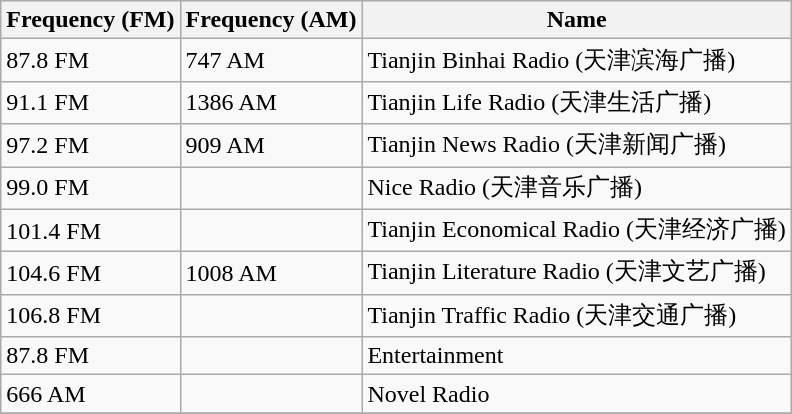<table class="wikitable">
<tr>
<th>Frequency (FM)</th>
<th>Frequency (AM)</th>
<th>Name</th>
</tr>
<tr>
<td>87.8 FM</td>
<td>747 AM</td>
<td>Tianjin Binhai Radio (天津滨海广播)</td>
</tr>
<tr>
<td>91.1 FM</td>
<td>1386 AM</td>
<td>Tianjin Life Radio (天津生活广播)</td>
</tr>
<tr>
<td>97.2 FM</td>
<td>909 AM</td>
<td>Tianjin News Radio (天津新闻广播)</td>
</tr>
<tr>
<td>99.0 FM</td>
<td></td>
<td>Nice Radio (天津音乐广播)</td>
</tr>
<tr>
<td>101.4 FM</td>
<td></td>
<td>Tianjin Economical Radio (天津经济广播)</td>
</tr>
<tr>
<td>104.6 FM</td>
<td>1008 AM</td>
<td>Tianjin Literature Radio (天津文艺广播)</td>
</tr>
<tr>
<td>106.8 FM</td>
<td></td>
<td>Tianjin Traffic Radio (天津交通广播)</td>
</tr>
<tr>
<td>87.8 FM</td>
<td></td>
<td>Entertainment</td>
</tr>
<tr>
<td>666 AM</td>
<td></td>
<td>Novel Radio</td>
</tr>
<tr>
</tr>
</table>
